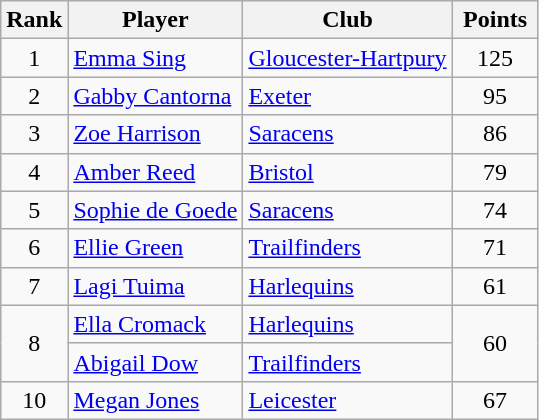<table class="wikitable" style="text-align:center">
<tr>
<th>Rank</th>
<th>Player</th>
<th>Club</th>
<th style="width:50px;">Points</th>
</tr>
<tr>
<td>1</td>
<td align=left> <a href='#'>Emma Sing</a></td>
<td align=left><a href='#'>Gloucester-Hartpury</a></td>
<td>125</td>
</tr>
<tr>
<td>2</td>
<td align=left> <a href='#'>Gabby Cantorna</a></td>
<td align=left><a href='#'>Exeter</a></td>
<td>95</td>
</tr>
<tr>
<td>3</td>
<td align=left> <a href='#'>Zoe Harrison</a></td>
<td align=left><a href='#'>Saracens</a></td>
<td>86</td>
</tr>
<tr>
<td>4</td>
<td align=left> <a href='#'>Amber Reed</a></td>
<td align=left><a href='#'>Bristol</a></td>
<td>79</td>
</tr>
<tr>
<td>5</td>
<td align=left> <a href='#'>Sophie de Goede</a></td>
<td align=left><a href='#'>Saracens</a></td>
<td>74</td>
</tr>
<tr>
<td>6</td>
<td align=left> <a href='#'>Ellie Green</a></td>
<td align=left><a href='#'>Trailfinders</a></td>
<td>71</td>
</tr>
<tr>
<td>7</td>
<td align=left> <a href='#'>Lagi Tuima</a></td>
<td align=left><a href='#'>Harlequins</a></td>
<td>61</td>
</tr>
<tr>
<td rowspan=2>8</td>
<td align=left> <a href='#'>Ella Cromack</a></td>
<td align=left><a href='#'>Harlequins</a></td>
<td rowspan=2>60</td>
</tr>
<tr>
<td align=left> <a href='#'>Abigail Dow</a></td>
<td align=left><a href='#'>Trailfinders</a></td>
</tr>
<tr>
<td>10</td>
<td align=left> <a href='#'>Megan Jones</a></td>
<td align=left><a href='#'>Leicester</a></td>
<td>67</td>
</tr>
</table>
